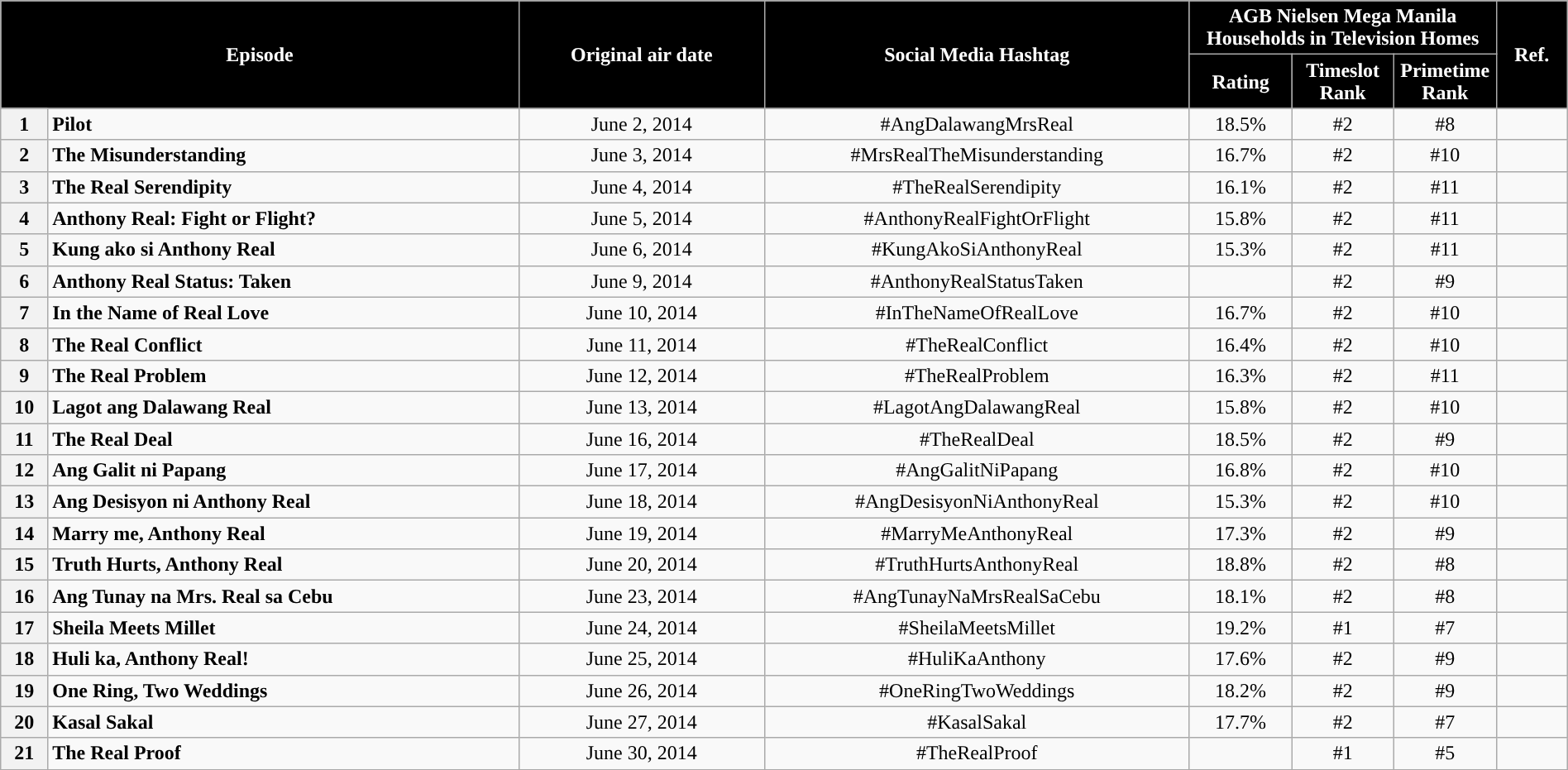<table class="wikitable" style="text-align:center; font-size:100%; line-height:18px;"  width="100%">
<tr>
<th colspan="2" rowspan="2" style="background-color:#000000; color:#ffffff;">Episode</th>
<th style="background:#000000; color:white" rowspan="2">Original air date</th>
<th style="background:#000000; color:white" rowspan="2">Social Media Hashtag</th>
<th style="background-color:#000000; color:#ffffff;" colspan="3">AGB Nielsen Mega Manila Households in Television Homes</th>
<th rowspan="2" style="background:#000000; color:white">Ref.</th>
</tr>
<tr style="text-align: center style=">
<th style="background-color:#000000; width:75px; color:#ffffff;">Rating</th>
<th style="background-color:#000000; width:75px; color:#ffffff;">Timeslot Rank</th>
<th style="background-color:#000000; width:75px; color:#ffffff;">Primetime Rank</th>
</tr>
<tr>
<th>1</th>
<td style="text-align: left;"><strong>Pilot</strong></td>
<td>June 2, 2014</td>
<td>#AngDalawangMrsReal</td>
<td>18.5%</td>
<td>#2</td>
<td>#8</td>
<td></td>
</tr>
<tr>
<th>2</th>
<td style="text-align: left;"><strong>The Misunderstanding</strong></td>
<td>June 3, 2014</td>
<td>#MrsRealTheMisunderstanding</td>
<td>16.7%</td>
<td>#2</td>
<td>#10</td>
<td></td>
</tr>
<tr>
<th>3</th>
<td style="text-align: left;"><strong>The Real Serendipity</strong></td>
<td>June 4, 2014</td>
<td>#TheRealSerendipity</td>
<td>16.1%</td>
<td>#2</td>
<td>#11</td>
<td></td>
</tr>
<tr>
<th>4</th>
<td style="text-align: left;"><strong>Anthony Real: Fight or Flight?</strong></td>
<td>June 5, 2014</td>
<td>#AnthonyRealFightOrFlight</td>
<td>15.8%</td>
<td>#2</td>
<td>#11</td>
<td></td>
</tr>
<tr>
<th>5</th>
<td style="text-align: left;"><strong>Kung ako si Anthony Real</strong></td>
<td>June 6, 2014</td>
<td>#KungAkoSiAnthonyReal</td>
<td>15.3%</td>
<td>#2</td>
<td>#11</td>
<td></td>
</tr>
<tr>
<th>6</th>
<td style="text-align: left;"><strong>Anthony Real Status: Taken</strong></td>
<td>June 9, 2014</td>
<td>#AnthonyRealStatusTaken</td>
<td></td>
<td>#2</td>
<td>#9</td>
<td></td>
</tr>
<tr>
<th>7</th>
<td style="text-align: left;"><strong>In the Name of Real Love</strong></td>
<td>June 10, 2014</td>
<td>#InTheNameOfRealLove</td>
<td>16.7%</td>
<td>#2</td>
<td>#10</td>
<td></td>
</tr>
<tr>
<th>8</th>
<td style="text-align: left;"><strong>The Real Conflict</strong></td>
<td>June 11, 2014</td>
<td>#TheRealConflict</td>
<td>16.4%</td>
<td>#2</td>
<td>#10</td>
<td></td>
</tr>
<tr>
<th>9</th>
<td style="text-align: left;"><strong>The Real Problem</strong></td>
<td>June 12, 2014</td>
<td>#TheRealProblem</td>
<td>16.3%</td>
<td>#2</td>
<td>#11</td>
<td></td>
</tr>
<tr>
<th>10</th>
<td style="text-align: left;"><strong>Lagot ang Dalawang Real</strong></td>
<td>June 13, 2014</td>
<td>#LagotAngDalawangReal</td>
<td>15.8%</td>
<td>#2</td>
<td>#10</td>
<td></td>
</tr>
<tr>
<th>11</th>
<td style="text-align: left;"><strong>The Real Deal</strong></td>
<td>June 16, 2014</td>
<td>#TheRealDeal</td>
<td>18.5%</td>
<td>#2</td>
<td>#9</td>
<td></td>
</tr>
<tr>
<th>12</th>
<td style="text-align: left;"><strong>Ang Galit ni Papang</strong></td>
<td>June 17, 2014</td>
<td>#AngGalitNiPapang</td>
<td>16.8%</td>
<td>#2</td>
<td>#10</td>
<td></td>
</tr>
<tr>
<th>13</th>
<td style="text-align: left;"><strong>Ang Desisyon ni Anthony Real</strong></td>
<td>June 18, 2014</td>
<td>#AngDesisyonNiAnthonyReal</td>
<td>15.3%</td>
<td>#2</td>
<td>#10</td>
<td></td>
</tr>
<tr>
<th>14</th>
<td style="text-align: left;"><strong>Marry me, Anthony Real</strong></td>
<td>June 19, 2014</td>
<td>#MarryMeAnthonyReal</td>
<td>17.3%</td>
<td>#2</td>
<td>#9</td>
<td></td>
</tr>
<tr>
<th>15</th>
<td style="text-align: left;"><strong>Truth Hurts, Anthony Real</strong></td>
<td>June 20, 2014</td>
<td>#TruthHurtsAnthonyReal</td>
<td>18.8%</td>
<td>#2</td>
<td>#8</td>
<td></td>
</tr>
<tr>
<th>16</th>
<td style="text-align: left;"><strong>Ang Tunay na Mrs. Real sa Cebu</strong></td>
<td>June 23, 2014</td>
<td>#AngTunayNaMrsRealSaCebu</td>
<td>18.1%</td>
<td>#2</td>
<td>#8</td>
<td></td>
</tr>
<tr>
<th>17</th>
<td style="text-align: left;"><strong>Sheila Meets Millet</strong></td>
<td>June 24, 2014</td>
<td>#SheilaMeetsMillet</td>
<td>19.2%</td>
<td>#1</td>
<td>#7</td>
<td></td>
</tr>
<tr>
<th>18</th>
<td style="text-align: left;"><strong>Huli ka, Anthony Real!</strong></td>
<td>June 25, 2014</td>
<td>#HuliKaAnthony</td>
<td>17.6%</td>
<td>#2</td>
<td>#9</td>
<td></td>
</tr>
<tr>
<th>19</th>
<td style="text-align: left;"><strong>One Ring, Two Weddings</strong></td>
<td>June 26, 2014</td>
<td>#OneRingTwoWeddings</td>
<td>18.2%</td>
<td>#2</td>
<td>#9</td>
<td></td>
</tr>
<tr>
<th>20</th>
<td style="text-align: left;"><strong>Kasal Sakal</strong></td>
<td>June 27, 2014</td>
<td>#KasalSakal</td>
<td>17.7%</td>
<td>#2</td>
<td>#7</td>
<td></td>
</tr>
<tr>
<th>21</th>
<td style="text-align: left;"><strong>The Real Proof</strong></td>
<td>June 30, 2014</td>
<td>#TheRealProof</td>
<td></td>
<td>#1</td>
<td>#5</td>
<td></td>
</tr>
<tr>
</tr>
</table>
